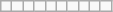<table class="wikitable">
<tr>
<td></td>
<td></td>
<td></td>
<td></td>
<td></td>
<td></td>
<td></td>
<td></td>
<td></td>
<td></td>
</tr>
</table>
